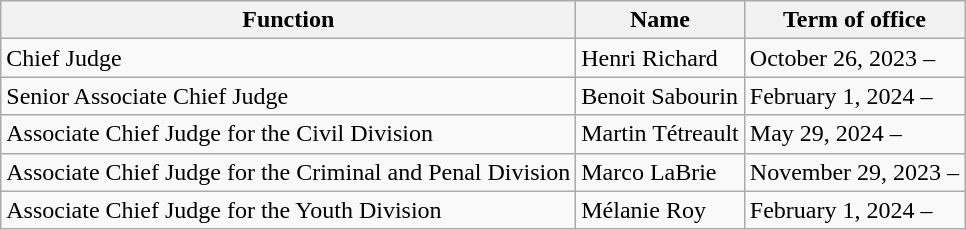<table class="wikitable">
<tr>
<th>Function</th>
<th>Name</th>
<th>Term of office</th>
</tr>
<tr>
<td>Chief Judge</td>
<td>Henri Richard</td>
<td>October 26, 2023 –</td>
</tr>
<tr>
<td>Senior Associate Chief Judge</td>
<td>Benoit Sabourin</td>
<td>February 1, 2024 –</td>
</tr>
<tr>
<td>Associate Chief Judge for the Civil Division</td>
<td>Martin Tétreault</td>
<td>May 29, 2024 –</td>
</tr>
<tr>
<td>Associate Chief Judge for the Criminal and Penal Division</td>
<td>Marco LaBrie</td>
<td>November 29, 2023 –</td>
</tr>
<tr>
<td>Associate Chief Judge for the Youth Division</td>
<td>Mélanie Roy</td>
<td>February 1, 2024 –</td>
</tr>
</table>
